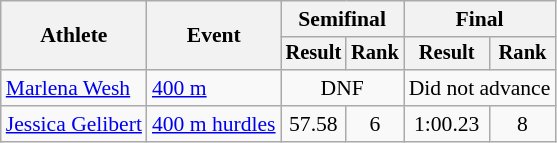<table class=wikitable style="font-size:90%">
<tr>
<th rowspan="2">Athlete</th>
<th rowspan="2">Event</th>
<th colspan="2">Semifinal</th>
<th colspan="2">Final</th>
</tr>
<tr style="font-size:95%">
<th>Result</th>
<th>Rank</th>
<th>Result</th>
<th>Rank</th>
</tr>
<tr align=center>
<td align=left><a href='#'>Marlena Wesh</a></td>
<td align=left><a href='#'>400 m</a></td>
<td colspan=2>DNF</td>
<td colspan=2>Did not advance</td>
</tr>
<tr align=center>
<td align=left><a href='#'>Jessica Gelibert</a></td>
<td align=left><a href='#'>400 m hurdles</a></td>
<td>57.58</td>
<td>6</td>
<td>1:00.23</td>
<td>8</td>
</tr>
</table>
